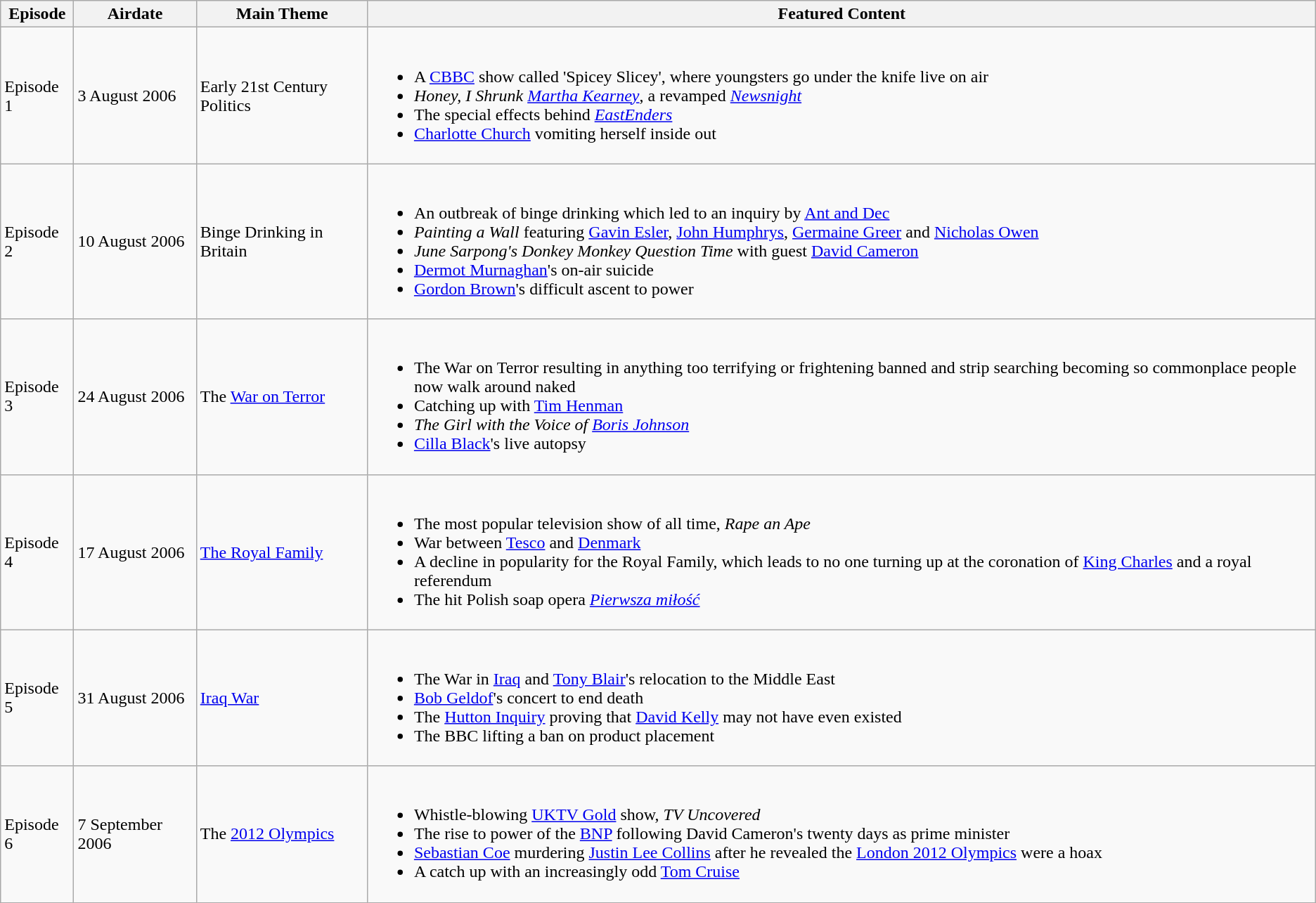<table class="wikitable">
<tr>
<th>Episode</th>
<th>Airdate</th>
<th>Main Theme</th>
<th>Featured Content</th>
</tr>
<tr>
<td>Episode 1</td>
<td>3 August 2006</td>
<td>Early 21st Century Politics</td>
<td><br><ul><li>A <a href='#'>CBBC</a> show called 'Spicey Slicey', where youngsters go under the knife live on air</li><li><em>Honey, I Shrunk <a href='#'>Martha Kearney</a></em>, a revamped <em><a href='#'>Newsnight</a></em></li><li>The special effects behind <em><a href='#'>EastEnders</a></em></li><li><a href='#'>Charlotte Church</a> vomiting herself inside out</li></ul></td>
</tr>
<tr>
<td>Episode 2</td>
<td>10 August 2006</td>
<td>Binge Drinking in Britain</td>
<td><br><ul><li>An outbreak of binge drinking which led to an inquiry by <a href='#'>Ant and Dec</a></li><li><em>Painting a Wall</em> featuring <a href='#'>Gavin Esler</a>, <a href='#'>John Humphrys</a>, <a href='#'>Germaine Greer</a> and <a href='#'>Nicholas Owen</a></li><li><em>June Sarpong's Donkey Monkey Question Time</em> with guest <a href='#'>David Cameron</a></li><li><a href='#'>Dermot Murnaghan</a>'s on-air suicide</li><li><a href='#'>Gordon Brown</a>'s difficult ascent to power</li></ul></td>
</tr>
<tr>
<td>Episode 3</td>
<td>24 August 2006</td>
<td>The <a href='#'>War on Terror</a></td>
<td><br><ul><li>The War on Terror resulting in anything too terrifying or frightening banned and strip searching becoming so commonplace people now walk around naked</li><li>Catching up with <a href='#'>Tim Henman</a></li><li><em>The Girl with the Voice of <a href='#'>Boris Johnson</a></em></li><li><a href='#'>Cilla Black</a>'s live autopsy</li></ul></td>
</tr>
<tr>
<td>Episode 4</td>
<td>17 August 2006</td>
<td><a href='#'>The Royal Family</a></td>
<td><br><ul><li>The most popular television show of all time, <em>Rape an Ape</em></li><li>War between <a href='#'>Tesco</a> and <a href='#'>Denmark</a></li><li>A decline in popularity for the Royal Family, which leads to no one turning up at the coronation of <a href='#'>King Charles</a> and a royal referendum</li><li>The hit Polish soap opera <em><a href='#'>Pierwsza miłość</a></em></li></ul></td>
</tr>
<tr>
<td>Episode 5</td>
<td>31 August 2006</td>
<td><a href='#'>Iraq War</a></td>
<td><br><ul><li>The War in <a href='#'>Iraq</a> and <a href='#'>Tony Blair</a>'s relocation to the Middle East</li><li><a href='#'>Bob Geldof</a>'s concert to end death</li><li>The <a href='#'>Hutton Inquiry</a> proving that <a href='#'>David Kelly</a> may not have even existed</li><li>The BBC lifting a ban on product placement</li></ul></td>
</tr>
<tr>
<td>Episode 6</td>
<td>7 September 2006</td>
<td>The <a href='#'>2012 Olympics</a></td>
<td><br><ul><li>Whistle-blowing <a href='#'>UKTV Gold</a> show, <em>TV Uncovered</em></li><li>The rise to power of the <a href='#'>BNP</a> following David Cameron's twenty days as prime minister</li><li><a href='#'>Sebastian Coe</a> murdering <a href='#'>Justin Lee Collins</a> after he revealed the <a href='#'>London 2012 Olympics</a> were a hoax</li><li>A catch up with an increasingly odd <a href='#'>Tom Cruise</a></li></ul></td>
</tr>
</table>
